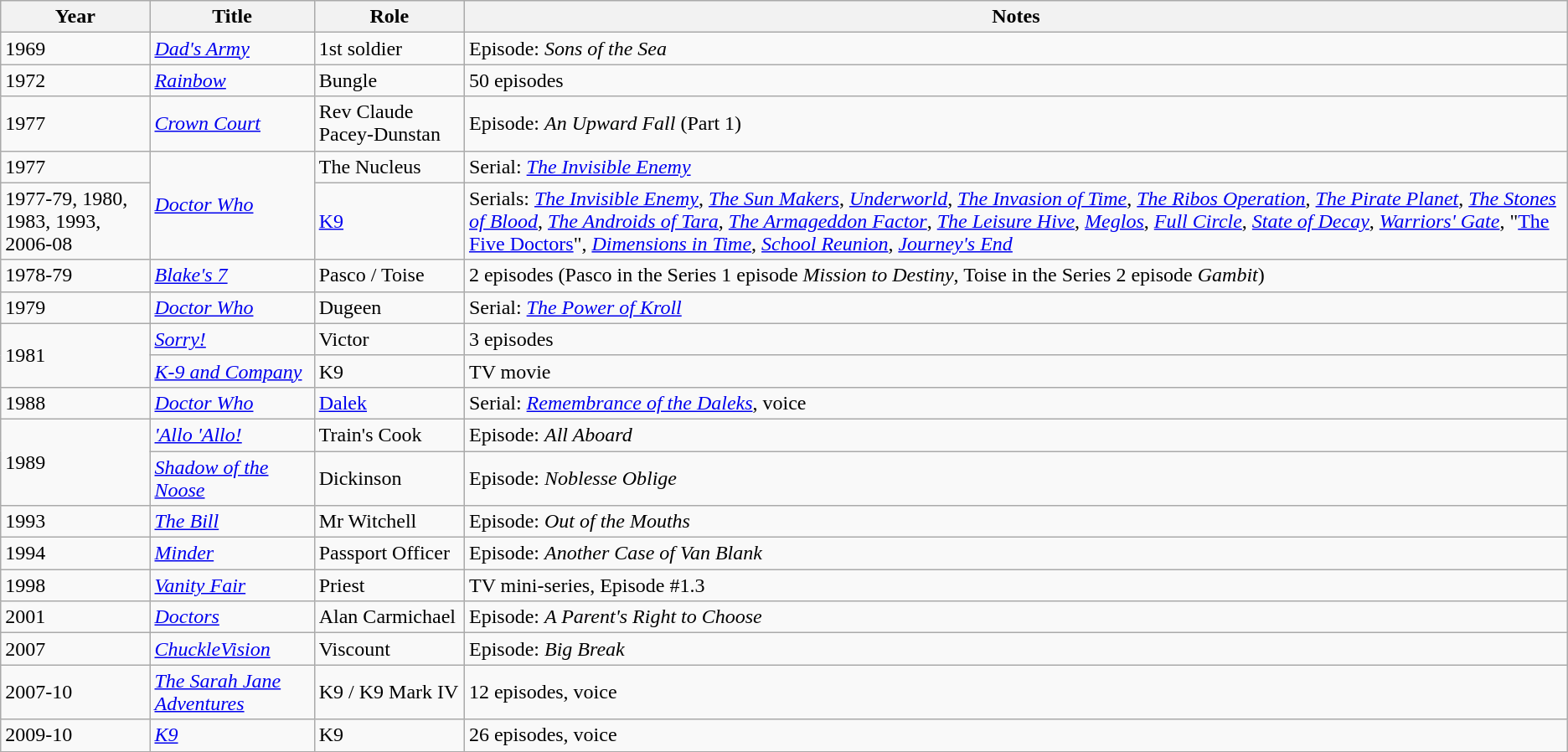<table class="wikitable">
<tr>
<th>Year</th>
<th>Title</th>
<th>Role</th>
<th>Notes</th>
</tr>
<tr>
<td>1969</td>
<td><em><a href='#'>Dad's Army</a></em></td>
<td>1st soldier</td>
<td>Episode: <em>Sons of the Sea</em></td>
</tr>
<tr>
<td>1972</td>
<td><em><a href='#'>Rainbow</a></em></td>
<td>Bungle</td>
<td>50 episodes</td>
</tr>
<tr>
<td>1977</td>
<td><em><a href='#'>Crown Court</a></em></td>
<td>Rev Claude Pacey-Dunstan</td>
<td>Episode: <em>An Upward Fall</em> (Part 1)</td>
</tr>
<tr>
<td>1977</td>
<td rowspan=2><em><a href='#'>Doctor Who</a></em></td>
<td>The Nucleus</td>
<td>Serial: <em><a href='#'>The Invisible Enemy</a></em></td>
</tr>
<tr>
<td>1977-79, 1980, 1983, 1993, 2006-08</td>
<td><a href='#'>K9</a></td>
<td>Serials: <em><a href='#'>The Invisible Enemy</a></em>, <em><a href='#'>The Sun Makers</a></em>, <em><a href='#'>Underworld</a></em>, <em><a href='#'>The Invasion of Time</a></em>, <em><a href='#'>The Ribos Operation</a></em>, <em><a href='#'>The Pirate Planet</a></em>, <em><a href='#'>The Stones of Blood</a></em>, <em><a href='#'>The Androids of Tara</a></em>, <em><a href='#'>The Armageddon Factor</a></em>, <em><a href='#'>The Leisure Hive</a></em>, <em><a href='#'>Meglos</a></em>, <em><a href='#'>Full Circle</a></em>, <em><a href='#'>State of Decay</a></em>, <em><a href='#'>Warriors' Gate</a></em>, "<a href='#'>The Five Doctors</a>", <em><a href='#'>Dimensions in Time</a></em>, <em><a href='#'>School Reunion</a></em>, <em><a href='#'>Journey's End</a></em></td>
</tr>
<tr>
<td>1978-79</td>
<td><em><a href='#'>Blake's 7</a></em></td>
<td>Pasco / Toise</td>
<td>2 episodes (Pasco in the Series 1 episode <em>Mission to Destiny</em>, Toise in the Series 2 episode <em>Gambit</em>)</td>
</tr>
<tr>
<td>1979</td>
<td><em><a href='#'>Doctor Who</a></em></td>
<td>Dugeen</td>
<td>Serial: <em><a href='#'>The Power of Kroll</a></em></td>
</tr>
<tr>
<td rowspan="2">1981</td>
<td><em><a href='#'>Sorry!</a></em></td>
<td>Victor</td>
<td>3 episodes</td>
</tr>
<tr>
<td><em><a href='#'>K-9 and Company</a></em></td>
<td>K9</td>
<td>TV movie</td>
</tr>
<tr>
<td>1988</td>
<td><em><a href='#'>Doctor Who</a></em></td>
<td><a href='#'>Dalek</a></td>
<td>Serial: <em><a href='#'>Remembrance of the Daleks</a></em>, voice</td>
</tr>
<tr>
<td rowspan="2">1989</td>
<td><em><a href='#'>'Allo 'Allo!</a></em></td>
<td>Train's Cook</td>
<td>Episode: <em>All Aboard</em></td>
</tr>
<tr>
<td><em><a href='#'>Shadow of the Noose</a></em></td>
<td>Dickinson</td>
<td>Episode: <em>Noblesse Oblige</em></td>
</tr>
<tr>
<td>1993</td>
<td><em><a href='#'>The Bill</a></em></td>
<td>Mr Witchell</td>
<td>Episode: <em>Out of the Mouths</em></td>
</tr>
<tr>
<td>1994</td>
<td><a href='#'><em>Minder</em></a></td>
<td>Passport Officer</td>
<td>Episode: <em>Another Case of Van Blank</em></td>
</tr>
<tr>
<td>1998</td>
<td><em><a href='#'>Vanity Fair</a></em></td>
<td>Priest</td>
<td>TV mini-series, Episode #1.3</td>
</tr>
<tr>
<td>2001</td>
<td><em><a href='#'>Doctors</a></em></td>
<td>Alan Carmichael</td>
<td>Episode: <em>A Parent's Right to Choose</em></td>
</tr>
<tr>
<td>2007</td>
<td><em><a href='#'>ChuckleVision</a></em></td>
<td>Viscount</td>
<td>Episode: <em>Big Break</em></td>
</tr>
<tr>
<td>2007-10</td>
<td><em><a href='#'>The Sarah Jane Adventures</a></em></td>
<td>K9 / K9 Mark IV</td>
<td>12 episodes, voice</td>
</tr>
<tr>
<td>2009-10</td>
<td><em><a href='#'>K9</a></em></td>
<td>K9</td>
<td>26 episodes, voice</td>
</tr>
<tr>
</tr>
</table>
